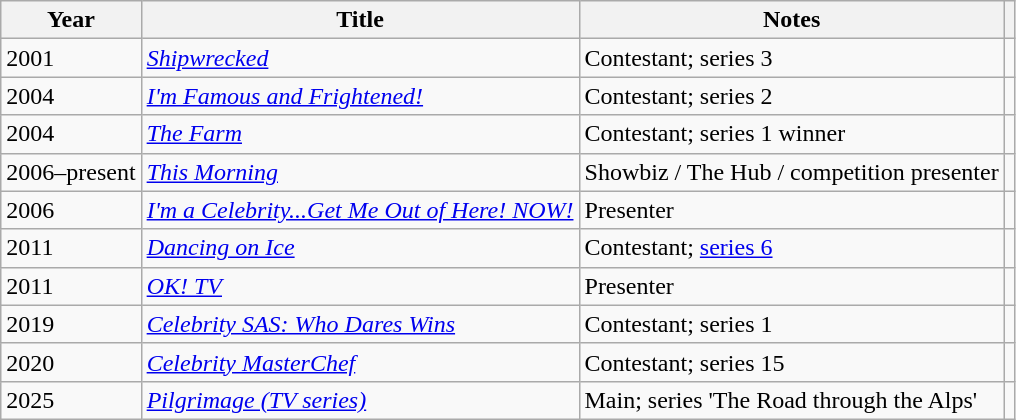<table class="wikitable sortable">
<tr>
<th>Year</th>
<th>Title</th>
<th>Notes</th>
<th class="unsortable"></th>
</tr>
<tr>
<td>2001</td>
<td><em><a href='#'>Shipwrecked</a></em></td>
<td>Contestant; series 3</td>
<td align="center"></td>
</tr>
<tr>
<td>2004</td>
<td><em><a href='#'>I'm Famous and Frightened!</a></em></td>
<td>Contestant; series 2</td>
<td align="center"></td>
</tr>
<tr>
<td>2004</td>
<td><em><a href='#'>The Farm</a></em></td>
<td>Contestant; series 1 winner</td>
<td align="center"></td>
</tr>
<tr>
<td>2006–present</td>
<td><em><a href='#'>This Morning</a></em></td>
<td>Showbiz / The Hub / competition presenter</td>
<td align="center"></td>
</tr>
<tr>
<td>2006</td>
<td><em><a href='#'>I'm a Celebrity...Get Me Out of Here! NOW!</a></em></td>
<td>Presenter</td>
<td align="center"></td>
</tr>
<tr>
<td>2011</td>
<td><em><a href='#'>Dancing on Ice</a></em></td>
<td>Contestant; <a href='#'>series 6</a></td>
<td align="center"></td>
</tr>
<tr>
<td>2011</td>
<td><em><a href='#'>OK! TV</a></em></td>
<td>Presenter</td>
<td align="center"></td>
</tr>
<tr>
<td>2019</td>
<td><em><a href='#'>Celebrity SAS: Who Dares Wins</a></em></td>
<td>Contestant; series 1</td>
<td align="center"></td>
</tr>
<tr>
<td>2020</td>
<td><em><a href='#'>Celebrity MasterChef</a></em></td>
<td>Contestant; series 15</td>
<td align="center"></td>
</tr>
<tr>
<td>2025</td>
<td><em><a href='#'>Pilgrimage (TV series)</a></em></td>
<td>Main; series 'The Road through the Alps'</td>
<td align="center"></td>
</tr>
</table>
